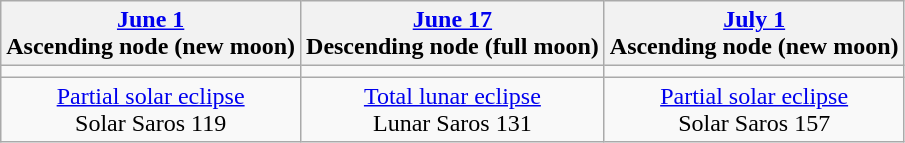<table class="wikitable">
<tr>
<th><a href='#'>June 1</a><br>Ascending node (new moon)<br></th>
<th><a href='#'>June 17</a><br>Descending node (full moon)<br></th>
<th><a href='#'>July 1</a><br>Ascending node (new moon)<br></th>
</tr>
<tr>
<td></td>
<td></td>
<td></td>
</tr>
<tr align=center>
<td><a href='#'>Partial solar eclipse</a><br>Solar Saros 119</td>
<td><a href='#'>Total lunar eclipse</a><br>Lunar Saros 131</td>
<td><a href='#'>Partial solar eclipse</a><br>Solar Saros 157</td>
</tr>
</table>
